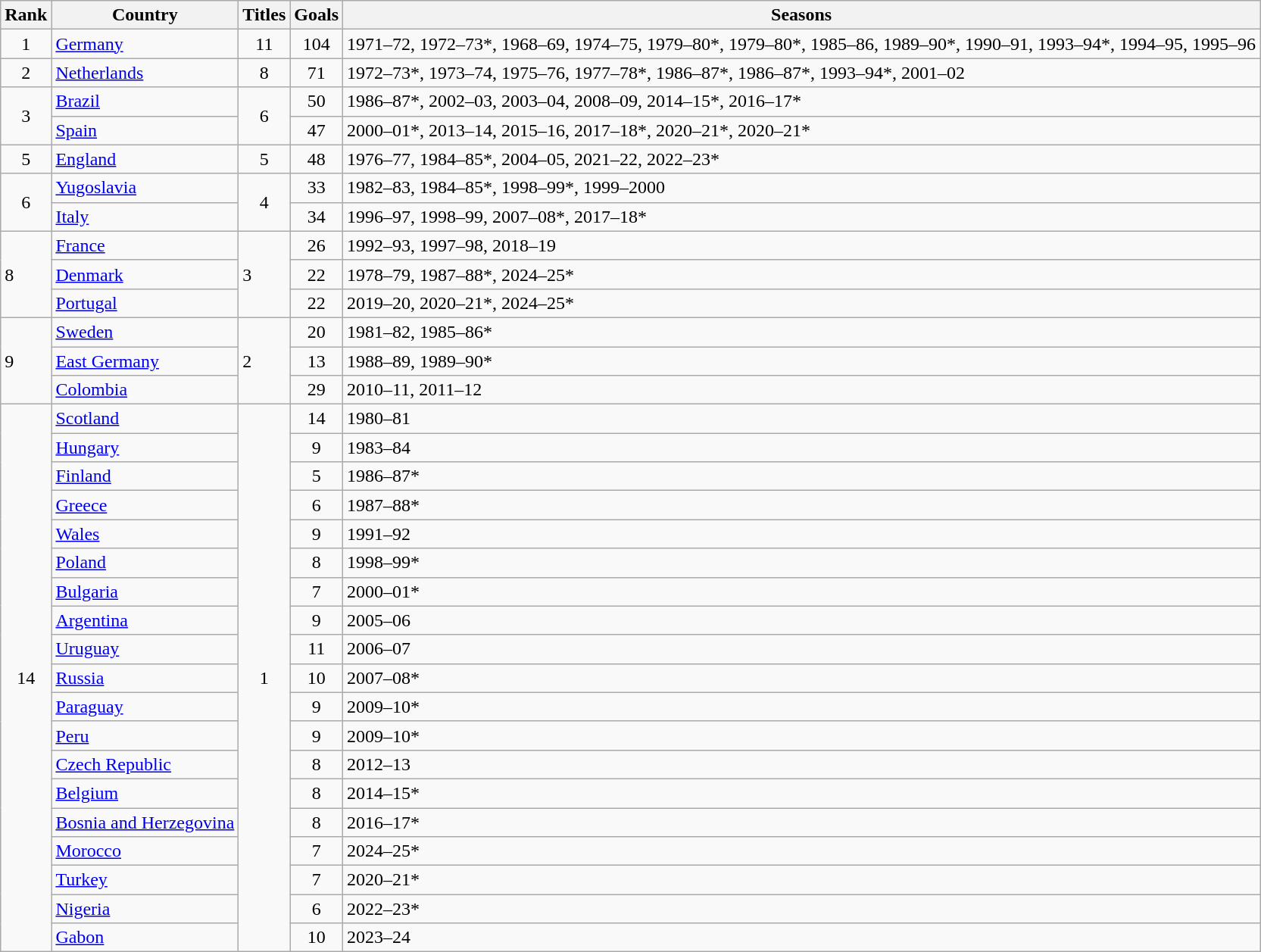<table class="wikitable">
<tr>
<th>Rank</th>
<th>Country</th>
<th>Titles</th>
<th>Goals</th>
<th>Seasons</th>
</tr>
<tr>
<td align=center>1</td>
<td> <a href='#'>Germany</a></td>
<td align=center>11</td>
<td align=center>104</td>
<td>1971–72, 1972–73*, 1968–69, 1974–75, 1979–80*, 1979–80*, 1985–86, 1989–90*, 1990–91, 1993–94*, 1994–95, 1995–96</td>
</tr>
<tr>
<td align=center>2</td>
<td> <a href='#'>Netherlands</a></td>
<td align=center>8</td>
<td align=center>71</td>
<td>1972–73*, 1973–74, 1975–76, 1977–78*, 1986–87*, 1986–87*, 1993–94*, 2001–02</td>
</tr>
<tr>
<td rowspan=2 align=center>3</td>
<td> <a href='#'>Brazil</a></td>
<td rowspan=2 align=center>6</td>
<td align=center>50</td>
<td>1986–87*, 2002–03, 2003–04, 2008–09, 2014–15*, 2016–17*</td>
</tr>
<tr>
<td> <a href='#'>Spain</a></td>
<td align=center>47</td>
<td>2000–01*, 2013–14, 2015–16, 2017–18*, 2020–21*, 2020–21*</td>
</tr>
<tr>
<td align=center>5</td>
<td> <a href='#'>England</a></td>
<td align=center>5</td>
<td align=center>48</td>
<td>1976–77, 1984–85*, 2004–05, 2021–22, 2022–23*</td>
</tr>
<tr>
<td rowspan=2 align=center>6</td>
<td> <a href='#'>Yugoslavia</a></td>
<td rowspan=2 align=center>4</td>
<td align=center>33</td>
<td>1982–83, 1984–85*, 1998–99*, 1999–2000</td>
</tr>
<tr>
<td> <a href='#'>Italy</a></td>
<td align=center>34</td>
<td>1996–97, 1998–99, 2007–08*, 2017–18*</td>
</tr>
<tr>
<td rowspan="3">8</td>
<td> <a href='#'>France</a></td>
<td rowspan="3">3</td>
<td align="center">26</td>
<td>1992–93, 1997–98, 2018–19</td>
</tr>
<tr>
<td> <a href='#'>Denmark</a></td>
<td align="center">22</td>
<td>1978–79, 1987–88*, 2024–25*</td>
</tr>
<tr>
<td> <a href='#'>Portugal</a></td>
<td align="center">22</td>
<td>2019–20, 2020–21*, 2024–25*</td>
</tr>
<tr>
<td rowspan="3">9</td>
<td> <a href='#'>Sweden</a></td>
<td rowspan="3">2</td>
<td align="center">20</td>
<td>1981–82, 1985–86*</td>
</tr>
<tr>
<td> <a href='#'>East Germany</a></td>
<td align=center>13</td>
<td>1988–89, 1989–90*</td>
</tr>
<tr>
<td> <a href='#'>Colombia</a></td>
<td align=center>29</td>
<td>2010–11, 2011–12</td>
</tr>
<tr>
<td rowspan="19" align="center">14</td>
<td> <a href='#'>Scotland</a></td>
<td rowspan="19" align="center">1</td>
<td align="center">14</td>
<td>1980–81</td>
</tr>
<tr>
<td> <a href='#'>Hungary</a></td>
<td align=center>9</td>
<td>1983–84</td>
</tr>
<tr>
<td> <a href='#'>Finland</a></td>
<td align=center>5</td>
<td>1986–87*</td>
</tr>
<tr>
<td> <a href='#'>Greece</a></td>
<td align=center>6</td>
<td>1987–88*</td>
</tr>
<tr>
<td> <a href='#'>Wales</a></td>
<td align=center>9</td>
<td>1991–92</td>
</tr>
<tr>
<td> <a href='#'>Poland</a></td>
<td align=center>8</td>
<td>1998–99*</td>
</tr>
<tr>
<td> <a href='#'>Bulgaria</a></td>
<td align=center>7</td>
<td>2000–01*</td>
</tr>
<tr>
<td> <a href='#'>Argentina</a></td>
<td align=center>9</td>
<td>2005–06</td>
</tr>
<tr>
<td> <a href='#'>Uruguay</a></td>
<td align=center>11</td>
<td>2006–07</td>
</tr>
<tr>
<td> <a href='#'>Russia</a></td>
<td align=center>10</td>
<td>2007–08*</td>
</tr>
<tr>
<td> <a href='#'>Paraguay</a></td>
<td align=center>9</td>
<td>2009–10*</td>
</tr>
<tr>
<td> <a href='#'>Peru</a></td>
<td align=center>9</td>
<td>2009–10*</td>
</tr>
<tr>
<td> <a href='#'>Czech Republic</a></td>
<td align=center>8</td>
<td>2012–13</td>
</tr>
<tr>
<td> <a href='#'>Belgium</a></td>
<td align=center>8</td>
<td>2014–15*</td>
</tr>
<tr>
<td> <a href='#'>Bosnia and Herzegovina</a></td>
<td align=center>8</td>
<td>2016–17*</td>
</tr>
<tr>
<td> <a href='#'>Morocco</a></td>
<td align=center>7</td>
<td>2024–25*</td>
</tr>
<tr>
<td> <a href='#'>Turkey</a></td>
<td align=center>7</td>
<td>2020–21*</td>
</tr>
<tr>
<td> <a href='#'>Nigeria</a></td>
<td align=center>6</td>
<td>2022–23*</td>
</tr>
<tr>
<td> <a href='#'>Gabon</a></td>
<td align=center>10</td>
<td>2023–24</td>
</tr>
</table>
